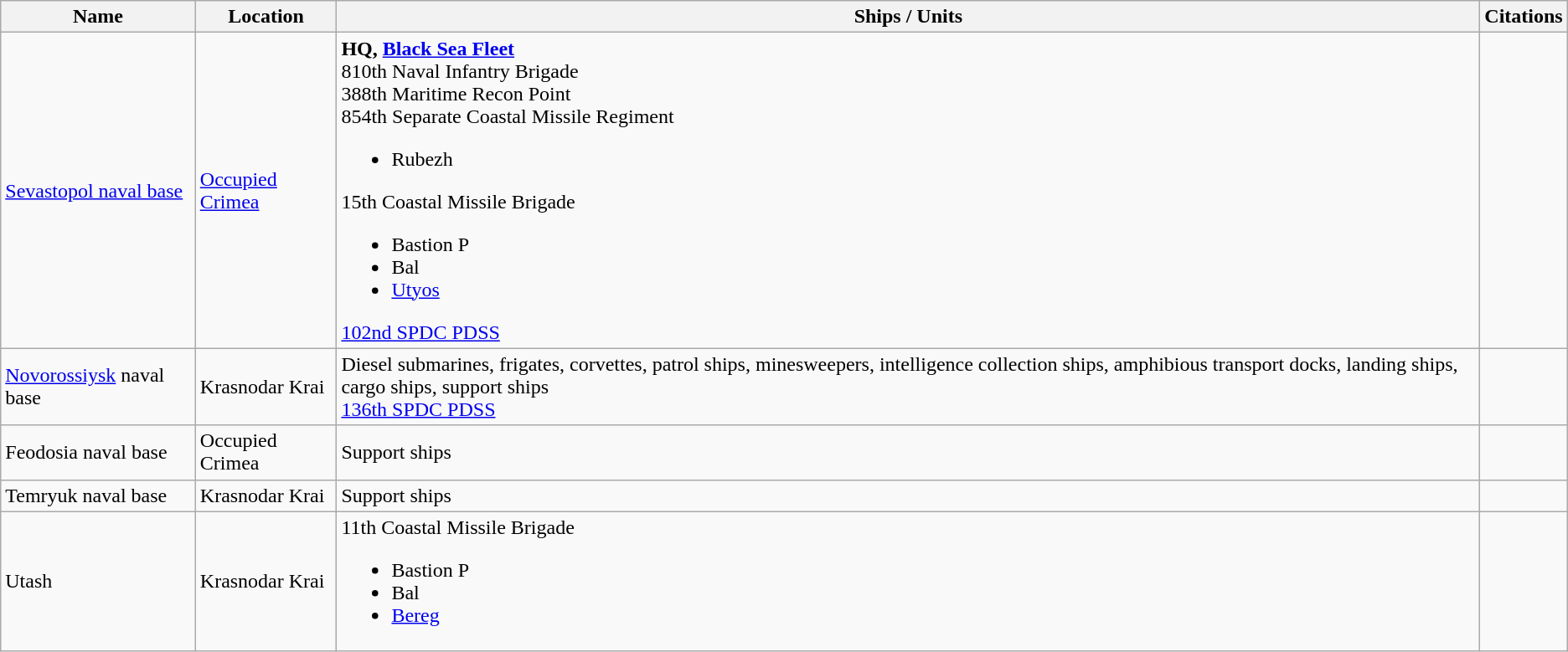<table class="wikitable sortable">
<tr>
<th>Name</th>
<th>Location</th>
<th>Ships / Units</th>
<th>Citations</th>
</tr>
<tr>
<td><a href='#'>Sevastopol naval base</a></td>
<td><a href='#'>Occupied Crimea</a></td>
<td><strong>HQ, <a href='#'>Black Sea Fleet</a></strong><br>810th Naval Infantry Brigade<br>388th Maritime Recon Point<br>854th Separate Coastal Missile Regiment<ul><li>Rubezh</li></ul>15th Coastal Missile Brigade<ul><li>Bastion P</li><li>Bal</li><li><a href='#'>Utyos</a></li></ul><a href='#'>102nd SPDC PDSS</a></td>
<td></td>
</tr>
<tr>
<td><a href='#'>Novorossiysk</a> naval base</td>
<td>Krasnodar Krai</td>
<td>Diesel submarines, frigates, corvettes, patrol ships, minesweepers, intelligence collection ships, amphibious transport docks, landing ships, cargo ships, support ships<br><a href='#'>136th SPDC PDSS</a></td>
<td></td>
</tr>
<tr>
<td>Feodosia naval base</td>
<td>Occupied Crimea</td>
<td>Support ships</td>
<td></td>
</tr>
<tr>
<td>Temryuk naval base</td>
<td>Krasnodar Krai</td>
<td>Support ships</td>
<td></td>
</tr>
<tr>
<td>Utash</td>
<td>Krasnodar Krai</td>
<td>11th Coastal Missile Brigade<br><ul><li>Bastion P</li><li>Bal</li><li><a href='#'>Bereg</a></li></ul></td>
<td></td>
</tr>
</table>
